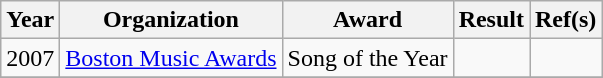<table class="wikitable plainrowheaders">
<tr align=center>
<th scope="col">Year</th>
<th scope="col">Organization</th>
<th scope="col">Award</th>
<th scope="col">Result</th>
<th scope="col">Ref(s)</th>
</tr>
<tr>
<td>2007</td>
<td><a href='#'>Boston Music Awards</a></td>
<td>Song of the Year</td>
<td></td>
<td style="text-align:center;"></td>
</tr>
<tr>
</tr>
</table>
